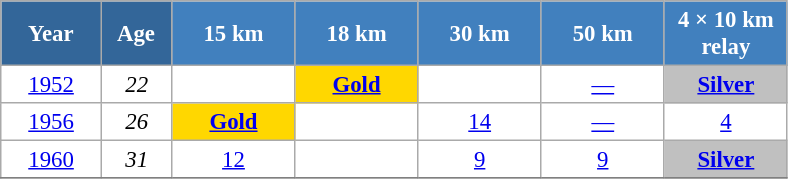<table class="wikitable" style="font-size:95%; text-align:center; border:grey solid 1px; border-collapse:collapse; background:#ffffff;">
<tr>
<th style="background-color:#369; color:white; width:60px;"> Year </th>
<th style="background-color:#369; color:white; width:40px;"> Age </th>
<th style="background-color:#4180be; color:white; width:75px;"> 15 km </th>
<th style="background-color:#4180be; color:white; width:75px;"> 18 km </th>
<th style="background-color:#4180be; color:white; width:75px;"> 30 km </th>
<th style="background-color:#4180be; color:white; width:75px;"> 50 km </th>
<th style="background-color:#4180be; color:white; width:75px;"> 4 × 10 km <br> relay </th>
</tr>
<tr>
<td><a href='#'>1952</a></td>
<td><em>22</em></td>
<td></td>
<td style="background:gold;"><a href='#'><strong>Gold</strong></a></td>
<td></td>
<td><a href='#'>—</a></td>
<td style="background:silver;"><a href='#'><strong>Silver</strong></a></td>
</tr>
<tr>
<td><a href='#'>1956</a></td>
<td><em>26</em></td>
<td style="background:gold;"><a href='#'><strong>Gold</strong></a></td>
<td></td>
<td><a href='#'>14</a></td>
<td><a href='#'>—</a></td>
<td><a href='#'>4</a></td>
</tr>
<tr>
<td><a href='#'>1960</a></td>
<td><em>31</em></td>
<td><a href='#'>12</a></td>
<td></td>
<td><a href='#'>9</a></td>
<td><a href='#'>9</a></td>
<td style="background:silver;"><a href='#'><strong>Silver</strong></a></td>
</tr>
<tr>
</tr>
</table>
